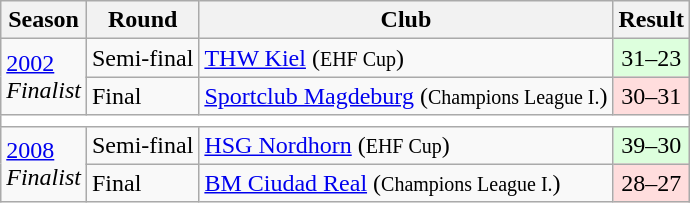<table class="wikitable" style="text-align: left;">
<tr>
<th>Season</th>
<th>Round</th>
<th>Club</th>
<th>Result</th>
</tr>
<tr>
<td rowspan="2"><a href='#'>2002</a><br> <em>Finalist</em></td>
<td>Semi-final</td>
<td> <a href='#'>THW Kiel</a> (<small>EHF Cup</small>)</td>
<td style="text-align:center; background:#dfd;">31–23</td>
</tr>
<tr>
<td>Final</td>
<td> <a href='#'>Sportclub Magdeburg</a> (<small>Champions League I.</small>)</td>
<td style="text-align:center; background:#fdd;">30–31</td>
</tr>
<tr>
<td colspan=7 style="text-align: center;" bgcolor=white></td>
</tr>
<tr>
<td rowspan="2"><a href='#'>2008</a><br> <em>Finalist</em></td>
<td>Semi-final</td>
<td> <a href='#'>HSG Nordhorn</a> (<small>EHF Cup</small>)</td>
<td style="text-align:center; background:#dfd;">39–30</td>
</tr>
<tr>
<td>Final</td>
<td> <a href='#'>BM Ciudad Real</a> (<small>Champions League I.</small>)</td>
<td style="text-align:center; background:#fdd;">28–27</td>
</tr>
</table>
